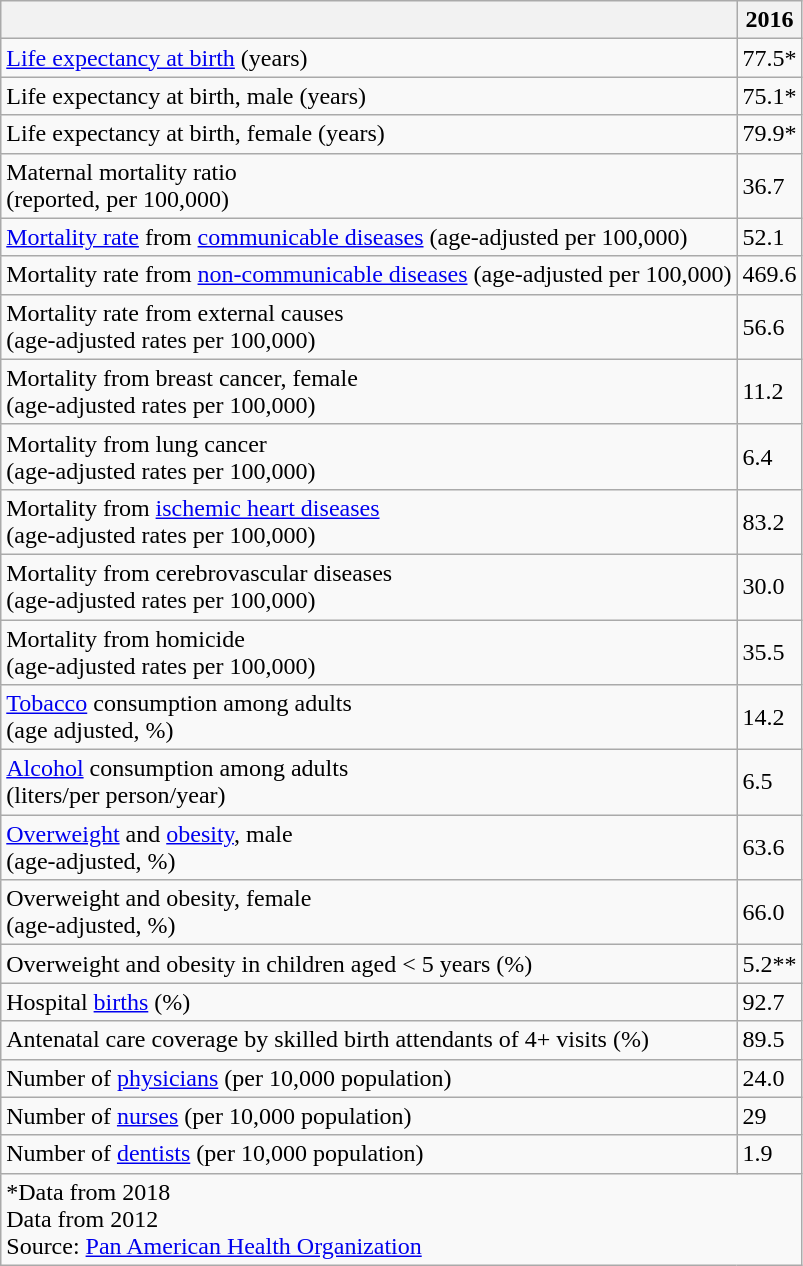<table class="wikitable">
<tr>
<th></th>
<th>2016</th>
</tr>
<tr>
<td><a href='#'>Life expectancy at birth</a> (years)</td>
<td>77.5*</td>
</tr>
<tr>
<td>Life expectancy at birth, male (years)</td>
<td>75.1*</td>
</tr>
<tr>
<td>Life expectancy at birth, female (years)</td>
<td>79.9*</td>
</tr>
<tr>
<td>Maternal mortality ratio<br>(reported, per 100,000)</td>
<td>36.7</td>
</tr>
<tr>
<td><a href='#'>Mortality rate</a> from <a href='#'>communicable diseases</a> (age-adjusted per 100,000)</td>
<td>52.1</td>
</tr>
<tr>
<td>Mortality rate from <a href='#'>non-communicable diseases</a> (age-adjusted per 100,000)</td>
<td>469.6</td>
</tr>
<tr>
<td>Mortality rate from external causes<br>(age-adjusted rates per 100,000)</td>
<td>56.6</td>
</tr>
<tr>
<td>Mortality from breast cancer, female<br>(age-adjusted rates per 100,000)</td>
<td>11.2</td>
</tr>
<tr>
<td>Mortality from lung cancer<br>(age-adjusted rates per 100,000)</td>
<td>6.4</td>
</tr>
<tr>
<td>Mortality from <a href='#'>ischemic heart diseases</a><br>(age-adjusted rates per 100,000)</td>
<td>83.2</td>
</tr>
<tr>
<td>Mortality from cerebrovascular diseases<br>(age-adjusted rates per 100,000)</td>
<td>30.0</td>
</tr>
<tr>
<td>Mortality from homicide<br>(age-adjusted rates per 100,000)</td>
<td>35.5</td>
</tr>
<tr>
<td><a href='#'>Tobacco</a> consumption among adults<br>(age adjusted, %)</td>
<td>14.2</td>
</tr>
<tr>
<td><a href='#'>Alcohol</a> consumption among adults<br>(liters/per person/year)</td>
<td>6.5</td>
</tr>
<tr>
<td><a href='#'>Overweight</a> and <a href='#'>obesity</a>, male<br>(age-adjusted, %)</td>
<td>63.6</td>
</tr>
<tr>
<td>Overweight and obesity, female<br>(age-adjusted, %)</td>
<td>66.0</td>
</tr>
<tr>
<td>Overweight and obesity in children aged < 5 years (%)</td>
<td>5.2**</td>
</tr>
<tr>
<td>Hospital <a href='#'>births</a> (%)</td>
<td>92.7</td>
</tr>
<tr>
<td>Antenatal care coverage by skilled birth attendants of 4+ visits (%)</td>
<td>89.5</td>
</tr>
<tr>
<td>Number of <a href='#'>physicians</a> (per 10,000 population)</td>
<td>24.0</td>
</tr>
<tr>
<td>Number of <a href='#'>nurses</a> (per 10,000 population)</td>
<td>29</td>
</tr>
<tr>
<td>Number of <a href='#'>dentists</a>  (per 10,000 population)</td>
<td>1.9</td>
</tr>
<tr>
<td colspan="2">*Data from 2018<br>Data from 2012<br>Source: <a href='#'>Pan American Health Organization</a></td>
</tr>
</table>
